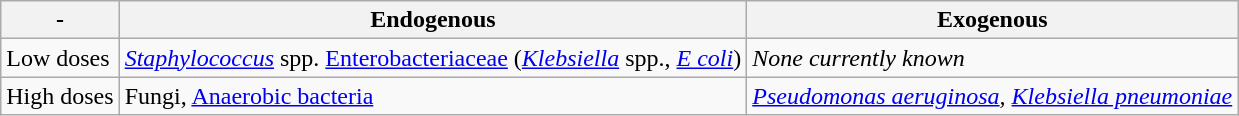<table class="wikitable">
<tr>
<th>-</th>
<th>Endogenous</th>
<th>Exogenous</th>
</tr>
<tr>
<td>Low doses</td>
<td><em><a href='#'>Staphylococcus</a></em> spp. <a href='#'>Enterobacteriaceae</a> (<em><a href='#'>Klebsiella</a></em> spp., <em><a href='#'>E coli</a></em>)</td>
<td><em>None currently known</em></td>
</tr>
<tr>
<td>High doses</td>
<td>Fungi, <a href='#'>Anaerobic bacteria</a></td>
<td><em><a href='#'>Pseudomonas aeruginosa</a>, <a href='#'>Klebsiella pneumoniae</a></em></td>
</tr>
</table>
